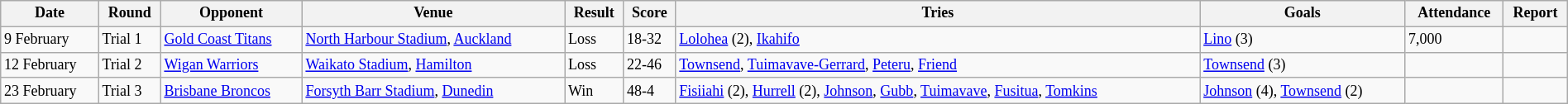<table class="wikitable" style="font-size:75%;" width="100%">
<tr>
<th>Date</th>
<th>Round</th>
<th>Opponent</th>
<th>Venue</th>
<th>Result</th>
<th>Score</th>
<th>Tries</th>
<th>Goals</th>
<th>Attendance</th>
<th>Report</th>
</tr>
<tr>
<td>9 February</td>
<td>Trial 1</td>
<td> <a href='#'>Gold Coast Titans</a></td>
<td><a href='#'>North Harbour Stadium</a>, <a href='#'>Auckland</a></td>
<td>Loss</td>
<td>18-32</td>
<td><a href='#'>Lolohea</a> (2), <a href='#'>Ikahifo</a></td>
<td><a href='#'>Lino</a> (3)</td>
<td>7,000</td>
<td></td>
</tr>
<tr>
<td>12 February</td>
<td>Trial 2</td>
<td> <a href='#'>Wigan Warriors</a></td>
<td><a href='#'>Waikato Stadium</a>, <a href='#'>Hamilton</a></td>
<td>Loss</td>
<td>22-46</td>
<td><a href='#'>Townsend</a>, <a href='#'>Tuimavave-Gerrard</a>, <a href='#'>Peteru</a>, <a href='#'>Friend</a></td>
<td><a href='#'>Townsend</a> (3)</td>
<td></td>
<td></td>
</tr>
<tr>
<td>23 February</td>
<td>Trial 3</td>
<td> <a href='#'>Brisbane Broncos</a></td>
<td><a href='#'>Forsyth Barr Stadium</a>, <a href='#'>Dunedin</a></td>
<td>Win</td>
<td>48-4</td>
<td><a href='#'>Fisiiahi</a> (2), <a href='#'>Hurrell</a> (2), <a href='#'>Johnson</a>, <a href='#'>Gubb</a>, <a href='#'>Tuimavave</a>, <a href='#'>Fusitua</a>, <a href='#'>Tomkins</a></td>
<td><a href='#'>Johnson</a> (4), <a href='#'>Townsend</a> (2)</td>
<td></td>
<td></td>
</tr>
</table>
